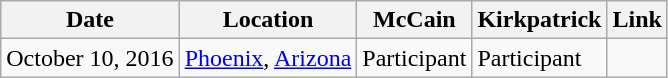<table class="wikitable">
<tr>
<th>Date</th>
<th>Location</th>
<th>McCain</th>
<th>Kirkpatrick</th>
<th>Link</th>
</tr>
<tr>
<td>October 10, 2016</td>
<td><a href='#'>Phoenix</a>, <a href='#'>Arizona</a></td>
<td>Participant</td>
<td>Participant</td>
<td></td>
</tr>
</table>
